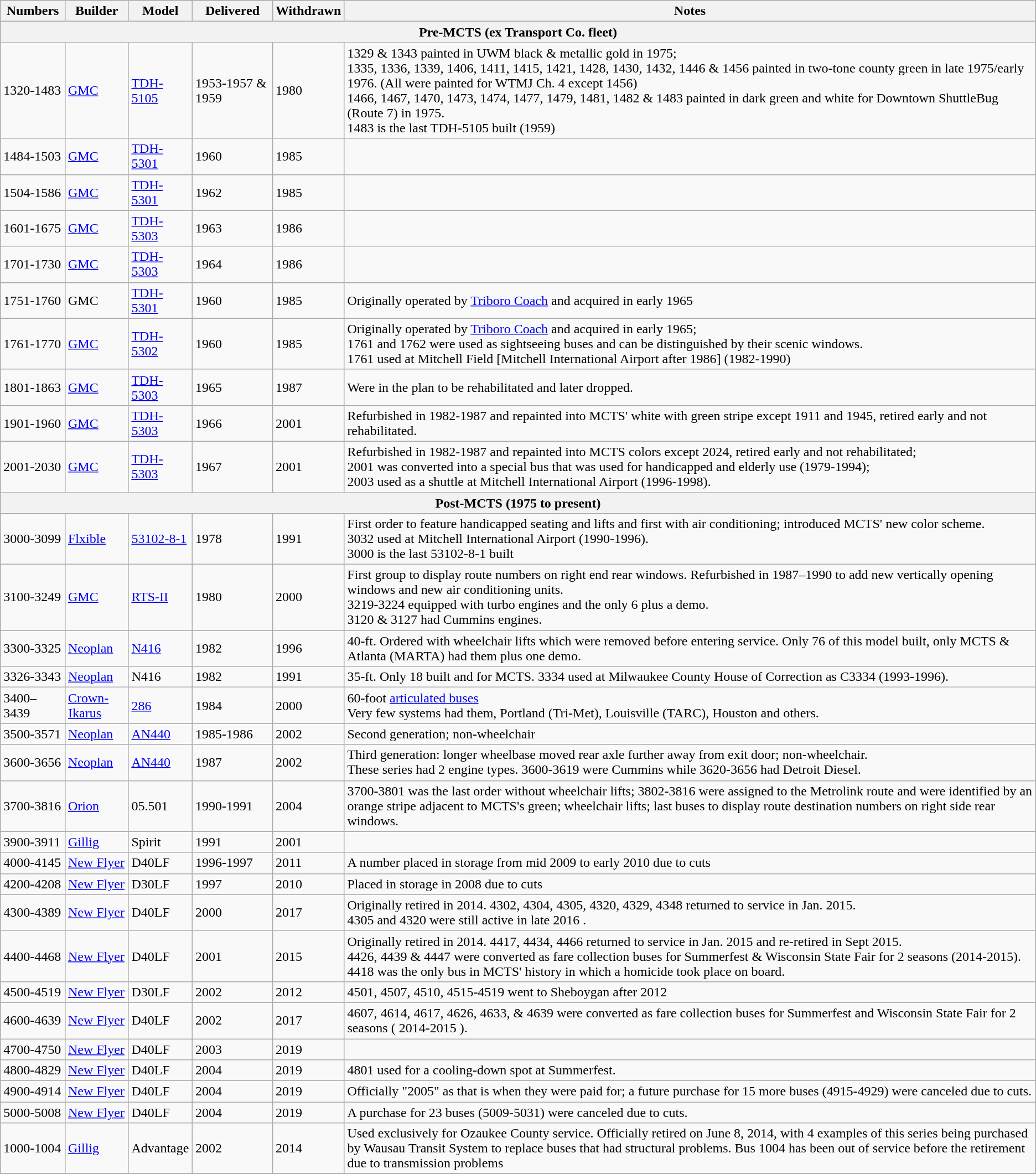<table class=wikitable>
<tr>
<th>Numbers</th>
<th>Builder</th>
<th>Model</th>
<th>Delivered</th>
<th>Withdrawn</th>
<th><div>Notes</div></th>
</tr>
<tr>
<th colspan=6>Pre-MCTS (ex Transport Co. fleet)</th>
</tr>
<tr>
<td nowrap>1320-1483</td>
<td><a href='#'>GMC</a></td>
<td><a href='#'>TDH-5105</a></td>
<td>1953-1957 & 1959</td>
<td>1980</td>
<td>1329 & 1343 painted in UWM black & metallic gold in 1975;<br>1335, 1336, 1339, 1406, 1411, 1415, 1421, 1428, 1430, 1432, 1446 & 1456 painted in two-tone county green in late 1975/early 1976. (All were painted for WTMJ Ch. 4 except 1456)<br>1466, 1467, 1470, 1473, 1474, 1477, 1479, 1481, 1482 & 1483 painted in dark green and white for Downtown ShuttleBug (Route 7) in 1975.<br>1483 is the last TDH-5105 built (1959)</td>
</tr>
<tr>
<td>1484-1503</td>
<td><a href='#'>GMC</a></td>
<td><a href='#'>TDH-5301</a></td>
<td>1960</td>
<td>1985</td>
<td></td>
</tr>
<tr>
<td>1504-1586</td>
<td><a href='#'>GMC</a></td>
<td><a href='#'>TDH-5301</a></td>
<td>1962</td>
<td>1985</td>
<td></td>
</tr>
<tr>
<td>1601-1675</td>
<td><a href='#'>GMC</a></td>
<td><a href='#'>TDH-5303</a></td>
<td>1963</td>
<td>1986</td>
<td></td>
</tr>
<tr>
<td>1701-1730</td>
<td><a href='#'>GMC</a></td>
<td><a href='#'>TDH-5303</a></td>
<td>1964</td>
<td>1986</td>
<td></td>
</tr>
<tr>
<td>1751-1760</td>
<td>GMC</td>
<td><a href='#'>TDH-5301</a></td>
<td>1960</td>
<td>1985</td>
<td>Originally operated by <a href='#'>Triboro Coach</a> and acquired in early 1965</td>
</tr>
<tr>
<td>1761-1770</td>
<td><a href='#'>GMC</a></td>
<td><a href='#'>TDH-5302</a></td>
<td>1960</td>
<td>1985</td>
<td>Originally operated by <a href='#'>Triboro Coach</a> and acquired in early 1965;<br>1761 and 1762 were used as sightseeing buses and can be distinguished by their scenic windows.<br>1761 used at Mitchell Field [Mitchell International Airport after 1986] (1982-1990)</td>
</tr>
<tr>
<td>1801-1863</td>
<td><a href='#'>GMC</a></td>
<td><a href='#'>TDH-5303</a></td>
<td>1965</td>
<td>1987</td>
<td>Were in the plan to be rehabilitated and later dropped.</td>
</tr>
<tr>
<td>1901-1960</td>
<td><a href='#'>GMC</a></td>
<td><a href='#'>TDH-5303</a></td>
<td>1966</td>
<td>2001</td>
<td>Refurbished in 1982-1987 and repainted into MCTS' white with green stripe except 1911 and 1945, retired early and not rehabilitated.</td>
</tr>
<tr>
<td>2001-2030</td>
<td><a href='#'>GMC</a></td>
<td><a href='#'>TDH-5303</a></td>
<td>1967</td>
<td>2001</td>
<td>Refurbished in 1982-1987 and repainted into MCTS colors except 2024, retired early and not rehabilitated;<br>2001 was converted into a special bus that was used for handicapped and elderly use (1979-1994);<br>2003 used as a shuttle at Mitchell International Airport (1996-1998).</td>
</tr>
<tr>
<th colspan=6>Post-MCTS (1975 to present)</th>
</tr>
<tr>
<td>3000-3099</td>
<td><a href='#'>Flxible</a></td>
<td nowrap><a href='#'>53102-8-1</a></td>
<td>1978</td>
<td>1991</td>
<td>First order to feature handicapped seating and lifts and first with air conditioning; introduced MCTS' new color scheme.<br>3032 used at Mitchell International Airport (1990-1996).<br>3000 is the last 53102-8-1 built</td>
</tr>
<tr>
<td>3100-3249</td>
<td><a href='#'>GMC</a></td>
<td><a href='#'>RTS-II</a></td>
<td>1980</td>
<td>2000</td>
<td>First group to display route numbers on right end rear windows. Refurbished in 1987–1990 to add new vertically opening windows and new air conditioning units.<br>3219-3224 equipped with turbo engines and the only 6 plus a demo.<br>3120 & 3127 had Cummins engines.</td>
</tr>
<tr>
<td>3300-3325</td>
<td><a href='#'>Neoplan</a></td>
<td><a href='#'>N416</a></td>
<td>1982</td>
<td>1996</td>
<td>40-ft. Ordered with wheelchair lifts which were removed before entering service. Only 76 of this model built, only MCTS & Atlanta (MARTA) had them plus one demo.</td>
</tr>
<tr>
<td>3326-3343</td>
<td><a href='#'>Neoplan</a></td>
<td>N416</td>
<td>1982</td>
<td>1991</td>
<td>35-ft. Only 18 built and for MCTS. 3334 used at Milwaukee County House of Correction as C3334 (1993-1996).</td>
</tr>
<tr>
<td>3400–3439</td>
<td><a href='#'>Crown-Ikarus</a></td>
<td><a href='#'>286</a></td>
<td>1984</td>
<td>2000</td>
<td>60-foot <a href='#'>articulated buses</a><br>Very few systems had them, Portland (Tri-Met), Louisville (TARC), Houston and others.</td>
</tr>
<tr>
<td>3500-3571</td>
<td><a href='#'>Neoplan</a></td>
<td><a href='#'>AN440</a></td>
<td>1985-1986</td>
<td>2002</td>
<td>Second generation; non-wheelchair</td>
</tr>
<tr>
<td>3600-3656</td>
<td><a href='#'>Neoplan</a></td>
<td><a href='#'>AN440</a></td>
<td>1987</td>
<td>2002</td>
<td>Third generation: longer wheelbase moved rear axle further away from exit door; non-wheelchair.<br>These series had 2 engine types. 3600-3619 were Cummins while 3620-3656 had Detroit Diesel.</td>
</tr>
<tr>
<td>3700-3816</td>
<td><a href='#'>Orion</a></td>
<td>05.501</td>
<td>1990-1991</td>
<td>2004</td>
<td>3700-3801 was the last order without wheelchair lifts; 3802-3816 were assigned to the Metrolink route and were identified by an orange stripe adjacent to MCTS's green; wheelchair lifts; last buses to display route destination numbers on right side rear windows.</td>
</tr>
<tr>
<td>3900-3911</td>
<td><a href='#'>Gillig</a></td>
<td>Spirit</td>
<td>1991</td>
<td>2001</td>
<td></td>
</tr>
<tr>
<td>4000-4145</td>
<td><a href='#'>New Flyer</a></td>
<td>D40LF</td>
<td>1996-1997</td>
<td>2011</td>
<td>A number placed in storage from mid 2009 to early 2010 due to cuts</td>
</tr>
<tr>
<td>4200-4208</td>
<td><a href='#'>New Flyer</a></td>
<td>D30LF</td>
<td>1997</td>
<td>2010</td>
<td>Placed in storage in 2008 due to cuts</td>
</tr>
<tr>
<td>4300-4389</td>
<td><a href='#'>New Flyer</a></td>
<td>D40LF</td>
<td>2000</td>
<td>2017</td>
<td>Originally retired in 2014. 4302, 4304, 4305, 4320, 4329, 4348 returned to service in Jan. 2015.<br>4305 and 4320 were still active in late 2016 .</td>
</tr>
<tr>
<td>4400-4468</td>
<td><a href='#'>New Flyer</a></td>
<td>D40LF</td>
<td>2001</td>
<td>2015</td>
<td>Originally retired in 2014. 4417, 4434, 4466 returned to service in Jan. 2015 and re-retired in Sept 2015.<br>4426, 4439 & 4447 were converted as fare collection buses for Summerfest & Wisconsin State Fair for 2 seasons (2014-2015).<br>4418 was the only bus in MCTS' history in which a homicide took place on board.</td>
</tr>
<tr>
<td>4500-4519</td>
<td><a href='#'>New Flyer</a></td>
<td>D30LF</td>
<td>2002</td>
<td>2012</td>
<td>4501, 4507, 4510, 4515-4519 went to Sheboygan after 2012</td>
</tr>
<tr>
<td>4600-4639</td>
<td><a href='#'>New Flyer</a></td>
<td>D40LF</td>
<td>2002</td>
<td>2017</td>
<td>4607, 4614, 4617, 4626, 4633, & 4639 were converted as fare collection buses for Summerfest and Wisconsin State Fair for 2 seasons ( 2014-2015 ).</td>
</tr>
<tr>
<td>4700-4750</td>
<td><a href='#'>New Flyer</a></td>
<td>D40LF</td>
<td>2003</td>
<td>2019</td>
<td></td>
</tr>
<tr>
<td>4800-4829</td>
<td><a href='#'>New Flyer</a></td>
<td>D40LF</td>
<td>2004</td>
<td>2019</td>
<td>4801 used for a cooling-down spot at Summerfest.</td>
</tr>
<tr>
<td>4900-4914</td>
<td><a href='#'>New Flyer</a></td>
<td>D40LF</td>
<td>2004</td>
<td>2019</td>
<td>Officially "2005" as that is when they were paid for; a future purchase for 15 more buses (4915-4929) were canceled due to cuts.</td>
</tr>
<tr>
<td>5000-5008</td>
<td><a href='#'>New Flyer</a></td>
<td>D40LF</td>
<td>2004</td>
<td>2019</td>
<td>A purchase for 23 buses (5009-5031) were canceled due to cuts.</td>
</tr>
<tr>
<td>1000-1004</td>
<td><a href='#'>Gillig</a></td>
<td>Advantage</td>
<td>2002</td>
<td>2014</td>
<td>Used exclusively for Ozaukee County service. Officially retired on June 8, 2014, with 4 examples of this series being purchased by Wausau Transit System to replace buses that had structural problems. Bus 1004 has been out of service before the retirement due to transmission problems</td>
</tr>
<tr>
</tr>
</table>
